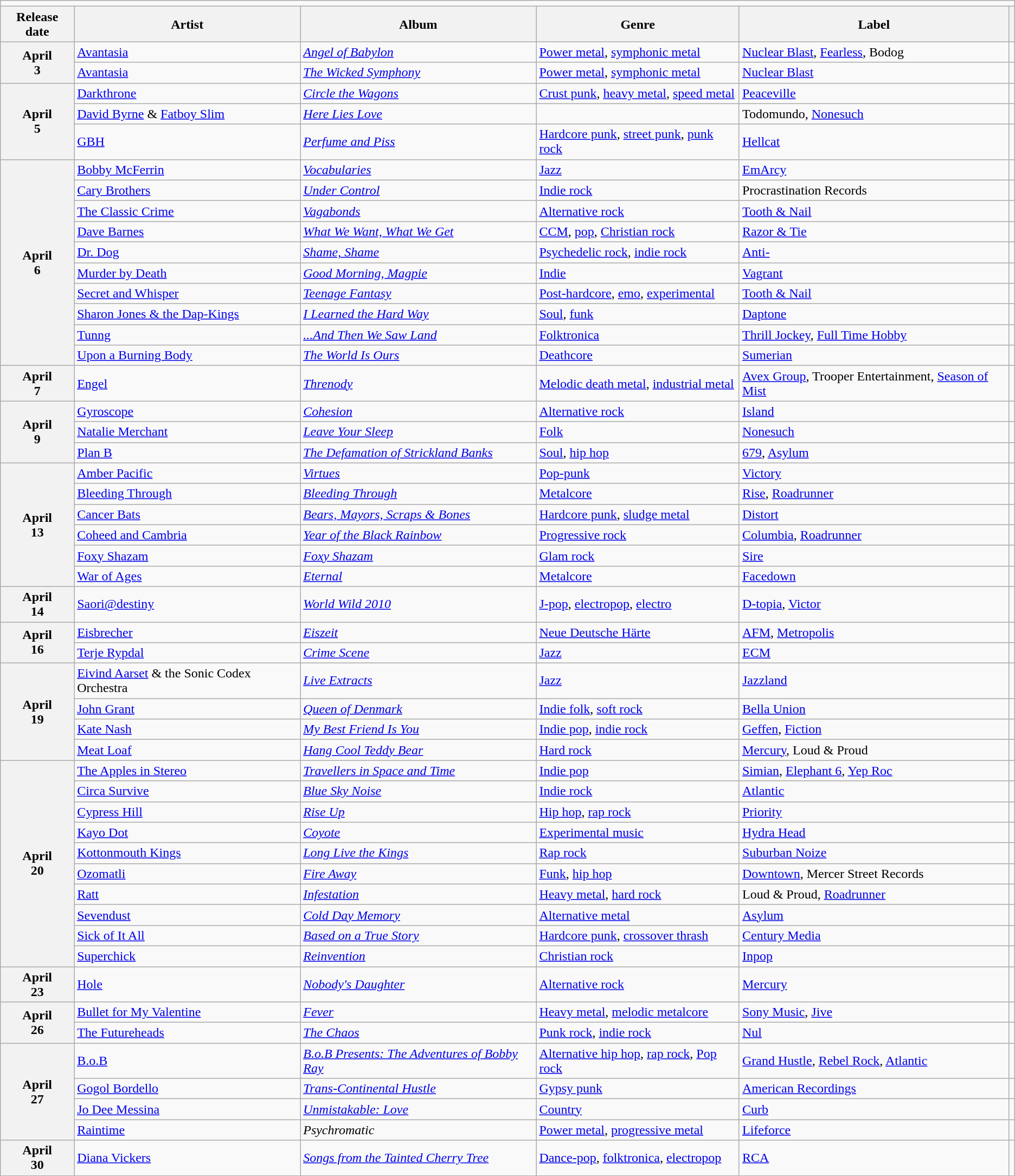<table class="wikitable plainrowheaders">
<tr>
<td colspan="6" style="text-align:center;"></td>
</tr>
<tr>
<th scope="col">Release date</th>
<th scope="col">Artist</th>
<th scope="col">Album</th>
<th scope="col">Genre</th>
<th scope="col">Label</th>
<th scope="col"></th>
</tr>
<tr>
<th scope="row" rowspan="2" style="text-align:center;">April<br>3</th>
<td><a href='#'>Avantasia</a></td>
<td><em><a href='#'>Angel of Babylon</a></em></td>
<td><a href='#'>Power metal</a>, <a href='#'>symphonic metal</a></td>
<td><a href='#'>Nuclear Blast</a>, <a href='#'>Fearless</a>, Bodog</td>
<td></td>
</tr>
<tr>
<td><a href='#'>Avantasia</a></td>
<td><em><a href='#'>The Wicked Symphony</a></em></td>
<td><a href='#'>Power metal</a>, <a href='#'>symphonic metal</a></td>
<td><a href='#'>Nuclear Blast</a></td>
<td></td>
</tr>
<tr>
<th scope="row" rowspan="3" style="text-align:center;">April<br>5</th>
<td><a href='#'>Darkthrone</a></td>
<td><em><a href='#'>Circle the Wagons</a></em></td>
<td><a href='#'>Crust punk</a>, <a href='#'>heavy metal</a>, <a href='#'>speed metal</a></td>
<td><a href='#'>Peaceville</a></td>
<td></td>
</tr>
<tr>
<td><a href='#'>David Byrne</a> & <a href='#'>Fatboy Slim</a></td>
<td><em><a href='#'>Here Lies Love</a></em></td>
<td></td>
<td>Todomundo, <a href='#'>Nonesuch</a></td>
<td></td>
</tr>
<tr>
<td><a href='#'>GBH</a></td>
<td><em><a href='#'>Perfume and Piss</a></em></td>
<td><a href='#'>Hardcore punk</a>, <a href='#'>street punk</a>, <a href='#'>punk rock</a></td>
<td><a href='#'>Hellcat</a></td>
<td></td>
</tr>
<tr>
<th scope="row" rowspan="10" style="text-align:center;">April<br>6</th>
<td><a href='#'>Bobby McFerrin</a></td>
<td><em><a href='#'>Vocabularies</a></em></td>
<td><a href='#'>Jazz</a></td>
<td><a href='#'>EmArcy</a></td>
<td></td>
</tr>
<tr>
<td><a href='#'>Cary Brothers</a></td>
<td><em><a href='#'>Under Control</a></em></td>
<td><a href='#'>Indie rock</a></td>
<td>Procrastination Records</td>
<td></td>
</tr>
<tr>
<td><a href='#'>The Classic Crime</a></td>
<td><em><a href='#'>Vagabonds</a></em></td>
<td><a href='#'>Alternative rock</a></td>
<td><a href='#'>Tooth & Nail</a></td>
<td></td>
</tr>
<tr>
<td><a href='#'>Dave Barnes</a></td>
<td><em><a href='#'>What We Want, What We Get</a></em></td>
<td><a href='#'>CCM</a>, <a href='#'>pop</a>, <a href='#'>Christian rock</a></td>
<td><a href='#'>Razor & Tie</a></td>
<td></td>
</tr>
<tr>
<td><a href='#'>Dr. Dog</a></td>
<td><em><a href='#'>Shame, Shame</a></em></td>
<td><a href='#'>Psychedelic rock</a>, <a href='#'>indie rock</a></td>
<td><a href='#'>Anti-</a></td>
<td></td>
</tr>
<tr>
<td><a href='#'>Murder by Death</a></td>
<td><em><a href='#'>Good Morning, Magpie</a></em></td>
<td><a href='#'>Indie</a></td>
<td><a href='#'>Vagrant</a></td>
<td></td>
</tr>
<tr>
<td><a href='#'>Secret and Whisper</a></td>
<td><em><a href='#'>Teenage Fantasy</a></em></td>
<td><a href='#'>Post-hardcore</a>, <a href='#'>emo</a>, <a href='#'>experimental</a></td>
<td><a href='#'>Tooth & Nail</a></td>
<td></td>
</tr>
<tr>
<td><a href='#'>Sharon Jones & the Dap-Kings</a></td>
<td><em><a href='#'>I Learned the Hard Way</a></em></td>
<td><a href='#'>Soul</a>, <a href='#'>funk</a></td>
<td><a href='#'>Daptone</a></td>
<td></td>
</tr>
<tr>
<td><a href='#'>Tunng</a></td>
<td><em><a href='#'>...And Then We Saw Land</a></em></td>
<td><a href='#'>Folktronica</a></td>
<td><a href='#'>Thrill Jockey</a>, <a href='#'>Full Time Hobby</a></td>
<td></td>
</tr>
<tr>
<td><a href='#'>Upon a Burning Body</a></td>
<td><em><a href='#'>The World Is Ours</a></em></td>
<td><a href='#'>Deathcore</a></td>
<td><a href='#'>Sumerian</a></td>
<td></td>
</tr>
<tr>
<th scope="row" style="text-align:center;">April<br>7</th>
<td><a href='#'>Engel</a></td>
<td><em><a href='#'>Threnody</a></em></td>
<td><a href='#'>Melodic death metal</a>, <a href='#'>industrial metal</a></td>
<td><a href='#'>Avex Group</a>, Trooper Entertainment, <a href='#'>Season of Mist</a></td>
<td></td>
</tr>
<tr>
<th scope="row" rowspan="3" style="text-align:center;">April<br>9</th>
<td><a href='#'>Gyroscope</a></td>
<td><em><a href='#'>Cohesion</a></em></td>
<td><a href='#'>Alternative rock</a></td>
<td><a href='#'>Island</a></td>
<td></td>
</tr>
<tr>
<td><a href='#'>Natalie Merchant</a></td>
<td><em><a href='#'>Leave Your Sleep</a></em></td>
<td><a href='#'>Folk</a></td>
<td><a href='#'>Nonesuch</a></td>
<td></td>
</tr>
<tr>
<td><a href='#'>Plan B</a></td>
<td><em><a href='#'>The Defamation of Strickland Banks</a></em></td>
<td><a href='#'>Soul</a>, <a href='#'>hip hop</a></td>
<td><a href='#'>679</a>, <a href='#'>Asylum</a></td>
<td></td>
</tr>
<tr>
<th scope="row" rowspan="6" style="text-align:center;">April<br>13</th>
<td><a href='#'>Amber Pacific</a></td>
<td><em><a href='#'>Virtues</a></em></td>
<td><a href='#'>Pop-punk</a></td>
<td><a href='#'>Victory</a></td>
<td></td>
</tr>
<tr>
<td><a href='#'>Bleeding Through</a></td>
<td><em><a href='#'>Bleeding Through</a></em></td>
<td><a href='#'>Metalcore</a></td>
<td><a href='#'>Rise</a>, <a href='#'>Roadrunner</a></td>
<td></td>
</tr>
<tr>
<td><a href='#'>Cancer Bats</a></td>
<td><em><a href='#'>Bears, Mayors, Scraps & Bones</a></em></td>
<td><a href='#'>Hardcore punk</a>, <a href='#'>sludge metal</a></td>
<td><a href='#'>Distort</a></td>
<td></td>
</tr>
<tr>
<td><a href='#'>Coheed and Cambria</a></td>
<td><em><a href='#'>Year of the Black Rainbow</a></em></td>
<td><a href='#'>Progressive rock</a></td>
<td><a href='#'>Columbia</a>, <a href='#'>Roadrunner</a></td>
<td></td>
</tr>
<tr>
<td><a href='#'>Foxy Shazam</a></td>
<td><em><a href='#'>Foxy Shazam</a></em></td>
<td><a href='#'>Glam rock</a></td>
<td><a href='#'>Sire</a></td>
<td></td>
</tr>
<tr>
<td><a href='#'>War of Ages</a></td>
<td><em><a href='#'>Eternal</a></em></td>
<td><a href='#'>Metalcore</a></td>
<td><a href='#'>Facedown</a></td>
<td></td>
</tr>
<tr>
<th scope="row" style="text-align:center;">April<br>14</th>
<td><a href='#'>Saori@destiny</a></td>
<td><em><a href='#'>World Wild 2010</a></em></td>
<td><a href='#'>J-pop</a>, <a href='#'>electropop</a>, <a href='#'>electro</a></td>
<td><a href='#'>D-topia</a>, <a href='#'>Victor</a></td>
<td></td>
</tr>
<tr>
<th scope="row" rowspan="2" style="text-align:center;">April<br>16</th>
<td><a href='#'>Eisbrecher</a></td>
<td><em><a href='#'>Eiszeit</a></em></td>
<td><a href='#'>Neue Deutsche Härte</a></td>
<td><a href='#'>AFM</a>, <a href='#'>Metropolis</a></td>
<td></td>
</tr>
<tr>
<td><a href='#'>Terje Rypdal</a></td>
<td><em><a href='#'>Crime Scene</a></em></td>
<td><a href='#'>Jazz</a></td>
<td><a href='#'>ECM</a></td>
<td></td>
</tr>
<tr>
<th scope="row" rowspan="4" style="text-align:center;">April<br>19</th>
<td><a href='#'>Eivind Aarset</a> & the Sonic Codex Orchestra</td>
<td><em><a href='#'>Live Extracts</a></em></td>
<td><a href='#'>Jazz</a></td>
<td><a href='#'>Jazzland</a></td>
<td></td>
</tr>
<tr>
<td><a href='#'>John Grant</a></td>
<td><em><a href='#'>Queen of Denmark</a></em></td>
<td><a href='#'>Indie folk</a>, <a href='#'>soft rock</a></td>
<td><a href='#'>Bella Union</a></td>
<td></td>
</tr>
<tr>
<td><a href='#'>Kate Nash</a></td>
<td><em><a href='#'>My Best Friend Is You</a></em></td>
<td><a href='#'>Indie pop</a>, <a href='#'>indie rock</a></td>
<td><a href='#'>Geffen</a>, <a href='#'>Fiction</a></td>
<td></td>
</tr>
<tr>
<td><a href='#'>Meat Loaf</a></td>
<td><em><a href='#'>Hang Cool Teddy Bear</a></em></td>
<td><a href='#'>Hard rock</a></td>
<td><a href='#'>Mercury</a>, Loud & Proud</td>
<td></td>
</tr>
<tr>
<th scope="row" rowspan="10" style="text-align:center;">April<br>20</th>
<td><a href='#'>The Apples in Stereo</a></td>
<td><em><a href='#'>Travellers in Space and Time</a></em></td>
<td><a href='#'>Indie pop</a></td>
<td><a href='#'>Simian</a>, <a href='#'>Elephant 6</a>, <a href='#'>Yep Roc</a></td>
<td></td>
</tr>
<tr>
<td><a href='#'>Circa Survive</a></td>
<td><em><a href='#'>Blue Sky Noise</a></em></td>
<td><a href='#'>Indie rock</a></td>
<td><a href='#'>Atlantic</a></td>
<td></td>
</tr>
<tr>
<td><a href='#'>Cypress Hill</a></td>
<td><em><a href='#'>Rise Up</a></em></td>
<td><a href='#'>Hip hop</a>, <a href='#'>rap rock</a></td>
<td><a href='#'>Priority</a></td>
<td></td>
</tr>
<tr>
<td><a href='#'>Kayo Dot</a></td>
<td><em><a href='#'>Coyote</a></em></td>
<td><a href='#'>Experimental music</a></td>
<td><a href='#'>Hydra Head</a></td>
<td></td>
</tr>
<tr>
<td><a href='#'>Kottonmouth Kings</a></td>
<td><em><a href='#'>Long Live the Kings</a></em></td>
<td><a href='#'>Rap rock</a></td>
<td><a href='#'>Suburban Noize</a></td>
<td></td>
</tr>
<tr>
<td><a href='#'>Ozomatli</a></td>
<td><em><a href='#'>Fire Away</a></em></td>
<td><a href='#'>Funk</a>, <a href='#'>hip hop</a></td>
<td><a href='#'>Downtown</a>, Mercer Street Records</td>
<td></td>
</tr>
<tr>
<td><a href='#'>Ratt</a></td>
<td><em><a href='#'>Infestation</a></em></td>
<td><a href='#'>Heavy metal</a>, <a href='#'>hard rock</a></td>
<td>Loud & Proud, <a href='#'>Roadrunner</a></td>
<td></td>
</tr>
<tr>
<td><a href='#'>Sevendust</a></td>
<td><em><a href='#'>Cold Day Memory</a></em></td>
<td><a href='#'>Alternative metal</a></td>
<td><a href='#'>Asylum</a></td>
<td></td>
</tr>
<tr>
<td><a href='#'>Sick of It All</a></td>
<td><em><a href='#'>Based on a True Story</a></em></td>
<td><a href='#'>Hardcore punk</a>, <a href='#'>crossover thrash</a></td>
<td><a href='#'>Century Media</a></td>
<td></td>
</tr>
<tr>
<td><a href='#'>Superchick</a></td>
<td><em><a href='#'>Reinvention</a></em></td>
<td><a href='#'>Christian rock</a></td>
<td><a href='#'>Inpop</a></td>
<td></td>
</tr>
<tr>
<th scope="row" style="text-align:center;">April<br>23</th>
<td><a href='#'>Hole</a></td>
<td><em><a href='#'>Nobody's Daughter</a></em></td>
<td><a href='#'>Alternative rock</a></td>
<td><a href='#'>Mercury</a></td>
<td></td>
</tr>
<tr>
<th scope="row" rowspan="2" style="text-align:center;">April<br>26</th>
<td><a href='#'>Bullet for My Valentine</a></td>
<td><em><a href='#'>Fever</a></em></td>
<td><a href='#'>Heavy metal</a>, <a href='#'>melodic metalcore</a></td>
<td><a href='#'>Sony Music</a>, <a href='#'>Jive</a></td>
<td></td>
</tr>
<tr>
<td><a href='#'>The Futureheads</a></td>
<td><em><a href='#'>The Chaos</a></em></td>
<td><a href='#'>Punk rock</a>, <a href='#'>indie rock</a></td>
<td><a href='#'>Nul</a></td>
<td></td>
</tr>
<tr>
<th scope="row" rowspan="4" style="text-align:center;">April<br>27</th>
<td><a href='#'>B.o.B</a></td>
<td><em><a href='#'>B.o.B Presents: The Adventures of Bobby Ray</a></em></td>
<td><a href='#'>Alternative hip hop</a>, <a href='#'>rap rock</a>, <a href='#'>Pop rock</a></td>
<td><a href='#'>Grand Hustle</a>, <a href='#'>Rebel Rock</a>, <a href='#'>Atlantic</a></td>
<td></td>
</tr>
<tr>
<td><a href='#'>Gogol Bordello</a></td>
<td><em><a href='#'>Trans-Continental Hustle</a></em></td>
<td><a href='#'>Gypsy punk</a></td>
<td><a href='#'>American Recordings</a></td>
<td></td>
</tr>
<tr>
<td><a href='#'>Jo Dee Messina</a></td>
<td><em><a href='#'>Unmistakable: Love</a></em></td>
<td><a href='#'>Country</a></td>
<td><a href='#'>Curb</a></td>
<td></td>
</tr>
<tr>
<td><a href='#'>Raintime</a></td>
<td><em>Psychromatic</em></td>
<td><a href='#'>Power metal</a>, <a href='#'>progressive metal</a></td>
<td><a href='#'>Lifeforce</a></td>
<td></td>
</tr>
<tr>
<th scope="row" style="text-align:center;">April<br>30</th>
<td><a href='#'>Diana Vickers</a></td>
<td><em><a href='#'>Songs from the Tainted Cherry Tree</a></em></td>
<td><a href='#'>Dance-pop</a>, <a href='#'>folktronica</a>, <a href='#'>electropop</a></td>
<td><a href='#'>RCA</a></td>
<td></td>
</tr>
</table>
